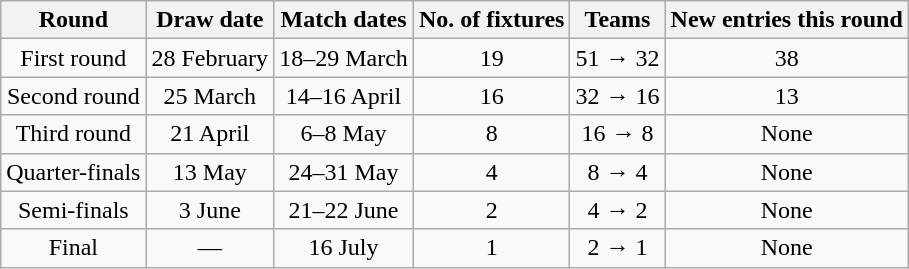<table class="wikitable" style="text-align:center">
<tr>
<th>Round</th>
<th>Draw date</th>
<th>Match dates</th>
<th>No. of fixtures</th>
<th>Teams</th>
<th>New entries this round</th>
</tr>
<tr>
<td>First round</td>
<td>28 February</td>
<td>18–29 March</td>
<td>19</td>
<td>51 → 32</td>
<td>38</td>
</tr>
<tr>
<td>Second round</td>
<td>25 March</td>
<td>14–16 April</td>
<td>16</td>
<td>32 → 16</td>
<td>13</td>
</tr>
<tr>
<td>Third round</td>
<td>21 April</td>
<td>6–8 May</td>
<td>8</td>
<td>16 → 8</td>
<td>None</td>
</tr>
<tr>
<td>Quarter-finals</td>
<td>13 May</td>
<td>24–31 May</td>
<td>4</td>
<td>8 → 4</td>
<td>None</td>
</tr>
<tr>
<td>Semi-finals</td>
<td>3 June</td>
<td>21–22 June</td>
<td>2</td>
<td>4 → 2</td>
<td>None</td>
</tr>
<tr>
<td>Final</td>
<td>—</td>
<td>16 July</td>
<td>1</td>
<td>2 → 1</td>
<td>None</td>
</tr>
</table>
